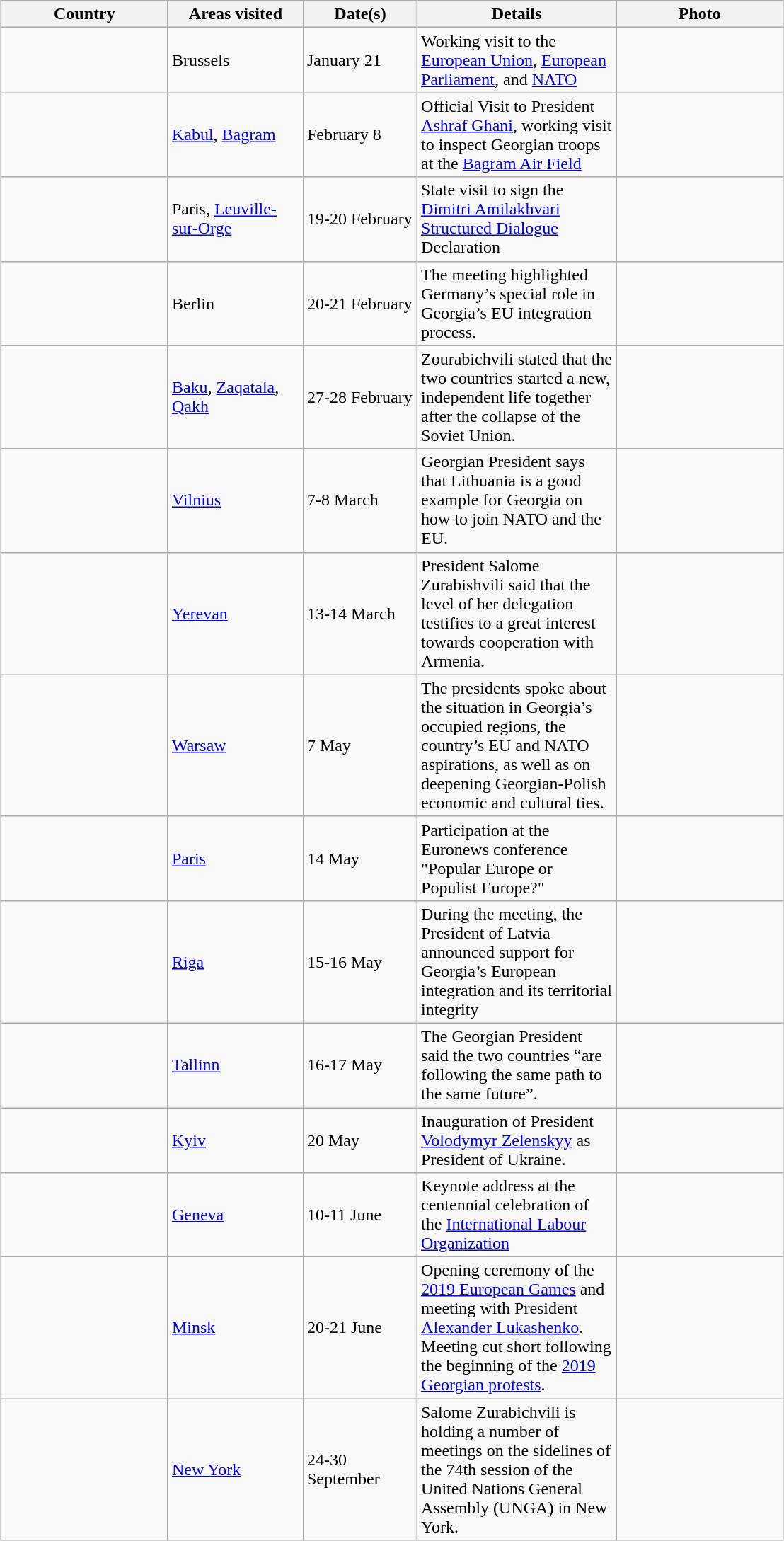<table class="wikitable outercollapse sortable" style="margin: 1em auto 1em auto">
<tr>
<th width="150">Country</th>
<th width="120">Areas visited</th>
<th width="100">Date(s)</th>
<th width="180">Details</th>
<th width="150">Photo</th>
</tr>
<tr>
<td></td>
<td>Brussels</td>
<td>January 21</td>
<td>Working visit to the <a href='#'>European Union</a>, <a href='#'>European Parliament</a>, and <a href='#'>NATO</a></td>
<td></td>
</tr>
<tr>
<td></td>
<td><a href='#'>Kabul</a>, <a href='#'>Bagram</a></td>
<td>February 8</td>
<td>Official Visit to President <a href='#'>Ashraf Ghani</a>, working visit to inspect Georgian troops at the <a href='#'>Bagram Air Field</a></td>
<td></td>
</tr>
<tr>
<td></td>
<td>Paris, <a href='#'>Leuville-sur-Orge</a></td>
<td>19-20 February</td>
<td>State visit to sign the <a href='#'>Dimitri Amilakhvari Structured Dialogue</a> Declaration</td>
<td></td>
</tr>
<tr>
<td></td>
<td>Berlin</td>
<td>20-21 February</td>
<td>The meeting highlighted Germany’s special role in Georgia’s EU integration process.</td>
<td></td>
</tr>
<tr>
<td></td>
<td><a href='#'>Baku</a>, <a href='#'>Zaqatala</a>, <a href='#'>Qakh</a></td>
<td>27-28 February</td>
<td>Zourabichvili stated that the two countries started a new, independent life together after the collapse of the Soviet Union.</td>
<td></td>
</tr>
<tr>
<td></td>
<td><a href='#'>Vilnius</a></td>
<td>7-8 March</td>
<td>Georgian President says that Lithuania is a good example for Georgia on how to join NATO and the EU.</td>
<td></td>
</tr>
<tr>
<td></td>
<td><a href='#'>Yerevan</a></td>
<td>13-14 March</td>
<td>President Salome Zurabishvili said that the level of her delegation testifies to a great interest towards cooperation with Armenia.</td>
<td></td>
</tr>
<tr>
<td></td>
<td><a href='#'>Warsaw</a></td>
<td>7 May</td>
<td>The presidents spoke about the situation in Georgia’s occupied regions, the country’s EU and NATO aspirations, as well as on deepening Georgian-Polish economic and cultural ties.</td>
<td></td>
</tr>
<tr>
<td></td>
<td><a href='#'>Paris</a></td>
<td>14 May</td>
<td>Participation at the Euronews conference "Popular Europe or Populist Europe?"</td>
<td></td>
</tr>
<tr>
<td></td>
<td><a href='#'>Riga</a></td>
<td>15-16 May</td>
<td>During the meeting, the President of Latvia announced support for Georgia’s European integration and its territorial integrity</td>
<td></td>
</tr>
<tr>
<td></td>
<td><a href='#'>Tallinn</a></td>
<td>16-17 May</td>
<td>The Georgian President said the two countries “are following the same path to the same future”.</td>
<td></td>
</tr>
<tr>
<td></td>
<td><a href='#'>Kyiv</a></td>
<td>20 May</td>
<td>Inauguration of President <a href='#'>Volodymyr Zelenskyy</a> as President of Ukraine.</td>
<td></td>
</tr>
<tr>
<td></td>
<td><a href='#'>Geneva</a></td>
<td>10-11 June</td>
<td>Keynote address at the centennial celebration of the <a href='#'>International Labour Organization</a></td>
<td></td>
</tr>
<tr>
<td></td>
<td><a href='#'>Minsk</a></td>
<td>20-21 June</td>
<td>Opening ceremony of the <a href='#'>2019 European Games</a> and meeting with President <a href='#'>Alexander Lukashenko</a>. Meeting cut short following the beginning of the <a href='#'>2019 Georgian protests</a>.</td>
<td></td>
</tr>
<tr>
<td></td>
<td><a href='#'>New York</a></td>
<td>24-30 September</td>
<td>Salome Zurabichvili is holding a number of meetings on the sidelines of the 74th session of the United Nations General Assembly (UNGA) in New York.</td>
<td></td>
</tr>
</table>
